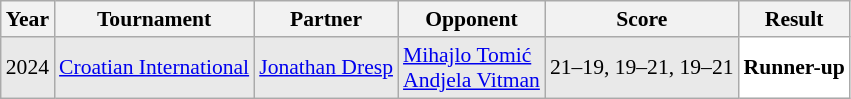<table class="sortable wikitable" style="font-size: 90%;">
<tr>
<th>Year</th>
<th>Tournament</th>
<th>Partner</th>
<th>Opponent</th>
<th>Score</th>
<th>Result</th>
</tr>
<tr style="background:#E9E9E9">
<td align="center">2024</td>
<td align="left"><a href='#'>Croatian International</a></td>
<td align="left"> <a href='#'>Jonathan Dresp</a></td>
<td align="left"> <a href='#'>Mihajlo Tomić</a><br> <a href='#'>Andjela Vitman</a></td>
<td align="left">21–19, 19–21, 19–21</td>
<td style="text-align:left; background:white"> <strong>Runner-up</strong></td>
</tr>
</table>
